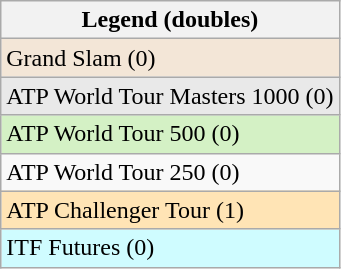<table class="wikitable">
<tr>
<th>Legend (doubles)</th>
</tr>
<tr style="background:#f3e6d7;">
<td>Grand Slam (0)</td>
</tr>
<tr style="background:#e9e9e9;">
<td>ATP World Tour Masters 1000 (0)</td>
</tr>
<tr style="background:#d4f1c5;">
<td>ATP World Tour 500 (0)</td>
</tr>
<tr>
<td>ATP World Tour 250 (0)</td>
</tr>
<tr bgcolor="moccasin">
<td>ATP Challenger Tour (1)</td>
</tr>
<tr bgcolor="CFFCFF">
<td>ITF Futures (0)</td>
</tr>
</table>
